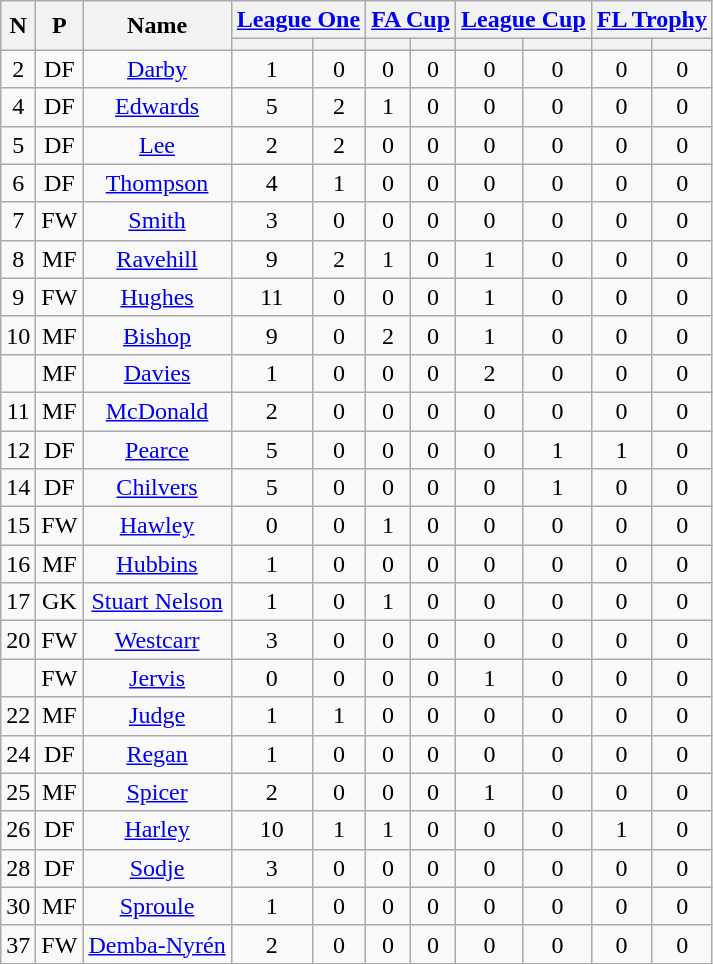<table class="wikitable sortable" style="text-align: center;">
<tr>
<th rowspan="2">N</th>
<th rowspan="2">P</th>
<th rowspan="2">Name</th>
<th class="unsortable" colspan="2"><a href='#'>League One</a></th>
<th class="unsortable" colspan="2"><a href='#'>FA Cup</a></th>
<th class="unsortable" colspan="2"><a href='#'>League Cup</a></th>
<th class="unsortable" colspan="2"><a href='#'>FL Trophy</a></th>
</tr>
<tr>
<th></th>
<th></th>
<th></th>
<th></th>
<th></th>
<th></th>
<th></th>
<th></th>
</tr>
<tr>
<td>2</td>
<td>DF</td>
<td><a href='#'>Darby</a></td>
<td>1</td>
<td>0</td>
<td>0</td>
<td>0</td>
<td>0</td>
<td>0</td>
<td>0</td>
<td>0</td>
</tr>
<tr>
<td>4</td>
<td>DF</td>
<td><a href='#'>Edwards</a></td>
<td>5</td>
<td>2</td>
<td>1</td>
<td>0</td>
<td>0</td>
<td>0</td>
<td>0</td>
<td>0</td>
</tr>
<tr>
<td>5</td>
<td>DF</td>
<td><a href='#'>Lee</a></td>
<td>2</td>
<td>2</td>
<td>0</td>
<td>0</td>
<td>0</td>
<td>0</td>
<td>0</td>
<td>0</td>
</tr>
<tr>
<td>6</td>
<td>DF</td>
<td><a href='#'>Thompson</a></td>
<td>4</td>
<td>1</td>
<td>0</td>
<td>0</td>
<td>0</td>
<td>0</td>
<td>0</td>
<td>0</td>
</tr>
<tr>
<td>7</td>
<td>FW</td>
<td><a href='#'>Smith</a></td>
<td>3</td>
<td>0</td>
<td>0</td>
<td>0</td>
<td>0</td>
<td>0</td>
<td>0</td>
<td>0</td>
</tr>
<tr>
<td>8</td>
<td>MF</td>
<td><a href='#'>Ravehill</a></td>
<td>9</td>
<td>2</td>
<td>1</td>
<td>0</td>
<td>1</td>
<td>0</td>
<td>0</td>
<td>0</td>
</tr>
<tr>
<td>9</td>
<td>FW</td>
<td><a href='#'>Hughes</a></td>
<td>11</td>
<td>0</td>
<td>0</td>
<td>0</td>
<td>1</td>
<td>0</td>
<td>0</td>
<td>0</td>
</tr>
<tr>
<td>10</td>
<td>MF</td>
<td><a href='#'>Bishop</a></td>
<td>9</td>
<td>0</td>
<td>2</td>
<td>0</td>
<td>1</td>
<td>0</td>
<td>0</td>
<td>0</td>
</tr>
<tr>
<td></td>
<td>MF</td>
<td><a href='#'>Davies</a></td>
<td>1</td>
<td>0</td>
<td>0</td>
<td>0</td>
<td>2</td>
<td>0</td>
<td>0</td>
<td>0</td>
</tr>
<tr>
<td>11</td>
<td>MF</td>
<td><a href='#'>McDonald</a></td>
<td>2</td>
<td>0</td>
<td>0</td>
<td>0</td>
<td>0</td>
<td>0</td>
<td>0</td>
<td>0</td>
</tr>
<tr>
<td>12</td>
<td>DF</td>
<td><a href='#'>Pearce</a></td>
<td>5</td>
<td>0</td>
<td>0</td>
<td>0</td>
<td>0</td>
<td>1</td>
<td>1</td>
<td>0</td>
</tr>
<tr>
<td>14</td>
<td>DF</td>
<td><a href='#'>Chilvers</a></td>
<td>5</td>
<td>0</td>
<td>0</td>
<td>0</td>
<td>0</td>
<td>1</td>
<td>0</td>
<td>0</td>
</tr>
<tr>
<td>15</td>
<td>FW</td>
<td><a href='#'>Hawley</a></td>
<td>0</td>
<td>0</td>
<td>1</td>
<td>0</td>
<td>0</td>
<td>0</td>
<td>0</td>
<td>0</td>
</tr>
<tr>
<td>16</td>
<td>MF</td>
<td><a href='#'>Hubbins</a></td>
<td>1</td>
<td>0</td>
<td>0</td>
<td>0</td>
<td>0</td>
<td>0</td>
<td>0</td>
<td>0</td>
</tr>
<tr>
<td>17</td>
<td>GK</td>
<td><a href='#'>Stuart Nelson</a></td>
<td>1</td>
<td>0</td>
<td>1</td>
<td>0</td>
<td>0</td>
<td>0</td>
<td>0</td>
<td>0</td>
</tr>
<tr>
<td>20</td>
<td>FW</td>
<td><a href='#'>Westcarr</a></td>
<td>3</td>
<td>0</td>
<td>0</td>
<td>0</td>
<td>0</td>
<td>0</td>
<td>0</td>
<td>0</td>
</tr>
<tr>
<td></td>
<td>FW</td>
<td><a href='#'>Jervis</a></td>
<td>0</td>
<td>0</td>
<td>0</td>
<td>0</td>
<td>1</td>
<td>0</td>
<td>0</td>
<td>0</td>
</tr>
<tr>
<td>22</td>
<td>MF</td>
<td><a href='#'>Judge</a></td>
<td>1</td>
<td>1</td>
<td>0</td>
<td>0</td>
<td>0</td>
<td>0</td>
<td>0</td>
<td>0</td>
</tr>
<tr>
<td>24</td>
<td>DF</td>
<td><a href='#'>Regan</a></td>
<td>1</td>
<td>0</td>
<td>0</td>
<td>0</td>
<td>0</td>
<td>0</td>
<td>0</td>
<td>0</td>
</tr>
<tr>
<td>25</td>
<td>MF</td>
<td><a href='#'>Spicer</a></td>
<td>2</td>
<td>0</td>
<td>0</td>
<td>0</td>
<td>1</td>
<td>0</td>
<td>0</td>
<td>0</td>
</tr>
<tr>
<td>26</td>
<td>DF</td>
<td><a href='#'>Harley</a></td>
<td>10</td>
<td>1</td>
<td>1</td>
<td>0</td>
<td>0</td>
<td>0</td>
<td>1</td>
<td>0</td>
</tr>
<tr>
<td>28</td>
<td>DF</td>
<td><a href='#'>Sodje</a></td>
<td>3</td>
<td>0</td>
<td>0</td>
<td>0</td>
<td>0</td>
<td>0</td>
<td>0</td>
<td>0</td>
</tr>
<tr>
<td>30</td>
<td>MF</td>
<td><a href='#'>Sproule</a></td>
<td>1</td>
<td>0</td>
<td>0</td>
<td>0</td>
<td>0</td>
<td>0</td>
<td>0</td>
<td>0</td>
</tr>
<tr>
<td>37</td>
<td>FW</td>
<td><a href='#'>Demba-Nyrén</a></td>
<td>2</td>
<td>0</td>
<td>0</td>
<td>0</td>
<td>0</td>
<td>0</td>
<td>0</td>
<td>0</td>
</tr>
</table>
